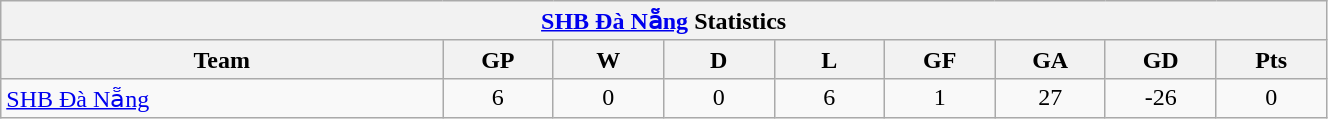<table width=70% class="wikitable" style="text-align:center;">
<tr>
<th colspan=9><a href='#'>SHB Đà Nẵng</a> Statistics</th>
</tr>
<tr>
<th width=20%>Team</th>
<th width=5%>GP</th>
<th width=5%>W</th>
<th width=5%>D</th>
<th width=5%>L</th>
<th width=5%>GF</th>
<th width=5%>GA</th>
<th width=5%>GD</th>
<th width=5%>Pts</th>
</tr>
<tr>
<td style="text-align:left;"> <a href='#'>SHB Đà Nẵng</a></td>
<td>6</td>
<td>0</td>
<td>0</td>
<td>6</td>
<td>1</td>
<td>27</td>
<td>-26</td>
<td>0</td>
</tr>
</table>
